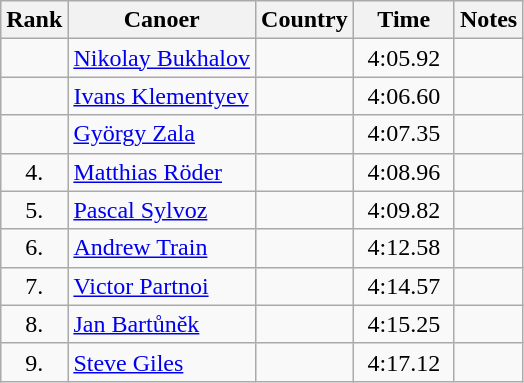<table class="wikitable sortable" style="text-align:center">
<tr>
<th>Rank</th>
<th>Canoer</th>
<th>Country</th>
<th>Time</th>
<th>Notes</th>
</tr>
<tr>
<td></td>
<td align=left athlete><a href='#'>Nikolay Bukhalov</a></td>
<td align=left athlete></td>
<td width=60>4:05.92</td>
<td></td>
</tr>
<tr>
<td></td>
<td align=left athlete><a href='#'>Ivans Klementyev</a></td>
<td align=left athlete></td>
<td>4:06.60</td>
<td></td>
</tr>
<tr>
<td></td>
<td align=left athlete><a href='#'>György Zala</a></td>
<td align=left athlete></td>
<td>4:07.35</td>
<td></td>
</tr>
<tr>
<td>4.</td>
<td align=left athlete><a href='#'>Matthias Röder</a></td>
<td align=left athlete></td>
<td>4:08.96</td>
<td></td>
</tr>
<tr>
<td>5.</td>
<td align=left athlete><a href='#'>Pascal Sylvoz</a></td>
<td align=left athlete></td>
<td>4:09.82</td>
<td></td>
</tr>
<tr>
<td>6.</td>
<td align=left athlete><a href='#'>Andrew Train</a></td>
<td align=left athlete></td>
<td>4:12.58</td>
<td></td>
</tr>
<tr>
<td>7.</td>
<td align=left athlete><a href='#'>Victor Partnoi</a></td>
<td align=left athlete></td>
<td>4:14.57</td>
<td></td>
</tr>
<tr>
<td>8.</td>
<td align=left athlete><a href='#'>Jan Bartůněk</a></td>
<td align=left athlete></td>
<td>4:15.25</td>
<td></td>
</tr>
<tr>
<td>9.</td>
<td align=left athlete><a href='#'>Steve Giles</a></td>
<td align=left athlete></td>
<td>4:17.12</td>
</tr>
</table>
